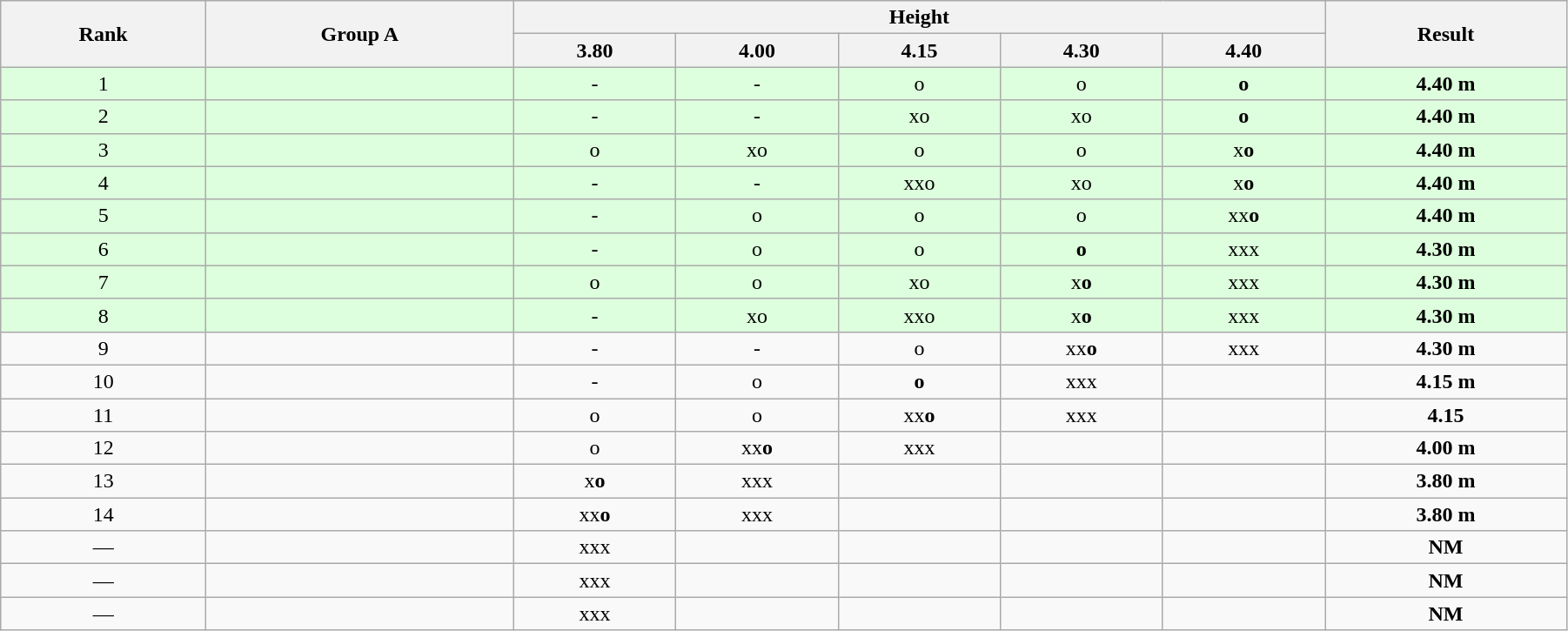<table class="wikitable" style=" text-align:center; " width="95%">
<tr>
<th rowspan="2">Rank</th>
<th rowspan="2">Group A</th>
<th colspan="5">Height</th>
<th rowspan="2">Result</th>
</tr>
<tr>
<th>3.80</th>
<th>4.00</th>
<th>4.15</th>
<th>4.30</th>
<th>4.40</th>
</tr>
<tr style="background:#ddffdd;">
<td>1</td>
<td align=left></td>
<td>-</td>
<td>-</td>
<td>o</td>
<td>o</td>
<td><strong>o</strong></td>
<td><strong>4.40 m</strong></td>
</tr>
<tr style="background:#ddffdd;">
<td>2</td>
<td align=left></td>
<td>-</td>
<td>-</td>
<td>xo</td>
<td>xo</td>
<td><strong>o</strong></td>
<td><strong>4.40 m</strong></td>
</tr>
<tr style="background:#ddffdd;">
<td>3</td>
<td align=left></td>
<td>o</td>
<td>xo</td>
<td>o</td>
<td>o</td>
<td>x<strong>o</strong></td>
<td><strong>4.40 m</strong></td>
</tr>
<tr style="background:#ddffdd;">
<td>4</td>
<td align=left></td>
<td>-</td>
<td>-</td>
<td>xxo</td>
<td>xo</td>
<td>x<strong>o</strong></td>
<td><strong>4.40 m</strong></td>
</tr>
<tr style="background:#ddffdd;">
<td>5</td>
<td align=left></td>
<td>-</td>
<td>o</td>
<td>o</td>
<td>o</td>
<td>xx<strong>o</strong></td>
<td><strong>4.40 m</strong></td>
</tr>
<tr style="background:#ddffdd;">
<td>6</td>
<td align=left></td>
<td>-</td>
<td>o</td>
<td>o</td>
<td><strong>o</strong></td>
<td>xxx</td>
<td><strong>4.30 m</strong></td>
</tr>
<tr style="background:#ddffdd;">
<td>7</td>
<td align=left></td>
<td>o</td>
<td>o</td>
<td>xo</td>
<td>x<strong>o</strong></td>
<td>xxx</td>
<td><strong>4.30 m</strong></td>
</tr>
<tr style="background:#ddffdd;">
<td>8</td>
<td align=left></td>
<td>-</td>
<td>xo</td>
<td>xxo</td>
<td>x<strong>o</strong></td>
<td>xxx</td>
<td><strong>4.30 m</strong></td>
</tr>
<tr>
<td>9</td>
<td align=left></td>
<td>-</td>
<td>-</td>
<td>o</td>
<td>xx<strong>o</strong></td>
<td>xxx</td>
<td><strong>4.30 m</strong></td>
</tr>
<tr>
<td>10</td>
<td align=left></td>
<td>-</td>
<td>o</td>
<td><strong>o</strong></td>
<td>xxx</td>
<td></td>
<td><strong>4.15 m</strong></td>
</tr>
<tr>
<td>11</td>
<td align=left></td>
<td>o</td>
<td>o</td>
<td>xx<strong>o</strong></td>
<td>xxx</td>
<td></td>
<td><strong>4.15</strong> </td>
</tr>
<tr>
<td>12</td>
<td align=left></td>
<td>o</td>
<td>xx<strong>o</strong></td>
<td>xxx</td>
<td></td>
<td></td>
<td><strong>4.00 m</strong></td>
</tr>
<tr>
<td>13</td>
<td align=left></td>
<td>x<strong>o</strong></td>
<td>xxx</td>
<td></td>
<td></td>
<td></td>
<td><strong>3.80 m</strong></td>
</tr>
<tr>
<td>14</td>
<td align=left></td>
<td>xx<strong>o</strong></td>
<td>xxx</td>
<td></td>
<td></td>
<td></td>
<td><strong>3.80 m</strong></td>
</tr>
<tr>
<td>—</td>
<td align=left></td>
<td>xxx</td>
<td></td>
<td></td>
<td></td>
<td></td>
<td><strong>NM</strong></td>
</tr>
<tr>
<td>—</td>
<td align=left></td>
<td>xxx</td>
<td></td>
<td></td>
<td></td>
<td></td>
<td><strong>NM</strong></td>
</tr>
<tr>
<td>—</td>
<td align=left></td>
<td>xxx</td>
<td></td>
<td></td>
<td></td>
<td></td>
<td><strong>NM</strong></td>
</tr>
</table>
